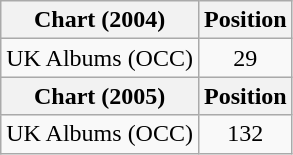<table class="wikitable">
<tr>
<th>Chart (2004)</th>
<th>Position</th>
</tr>
<tr>
<td>UK Albums (OCC)</td>
<td style="text-align:center;">29</td>
</tr>
<tr>
<th>Chart (2005)</th>
<th>Position</th>
</tr>
<tr>
<td>UK Albums (OCC)</td>
<td style="text-align:center;">132</td>
</tr>
</table>
